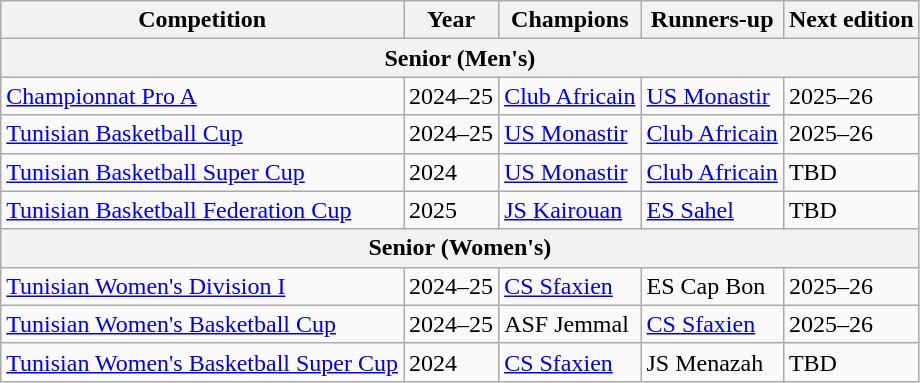<table class="wikitable sortable">
<tr>
<th>Competition</th>
<th>Year</th>
<th>Champions</th>
<th>Runners-up</th>
<th>Next edition</th>
</tr>
<tr>
<th colspan="5">Senior (Men's)</th>
</tr>
<tr>
<td><a href='#'>Championnat Pro A</a></td>
<td>2024–25</td>
<td><a href='#'>Club Africain</a></td>
<td><a href='#'>US Monastir</a></td>
<td>2025–26</td>
</tr>
<tr>
<td><a href='#'>Tunisian Basketball Cup</a></td>
<td>2024–25</td>
<td><a href='#'>US Monastir</a></td>
<td><a href='#'>Club Africain</a></td>
<td>2025–26</td>
</tr>
<tr>
<td><a href='#'>Tunisian Basketball Super Cup</a></td>
<td>2024</td>
<td><a href='#'>US Monastir</a></td>
<td><a href='#'>Club Africain</a></td>
<td>TBD</td>
</tr>
<tr>
<td><a href='#'>Tunisian Basketball Federation Cup</a></td>
<td>2025</td>
<td><a href='#'>JS Kairouan</a></td>
<td><a href='#'>ES Sahel</a></td>
<td>TBD</td>
</tr>
<tr>
<th colspan="5">Senior (Women's)</th>
</tr>
<tr>
<td><a href='#'>Tunisian Women's Division I</a></td>
<td>2024–25</td>
<td><a href='#'>CS Sfaxien</a></td>
<td>ES Cap Bon</td>
<td>2025–26</td>
</tr>
<tr>
<td><a href='#'>Tunisian Women's Basketball Cup</a></td>
<td>2024–25</td>
<td>ASF Jemmal</td>
<td><a href='#'>CS Sfaxien</a></td>
<td>2025–26</td>
</tr>
<tr>
<td><a href='#'>Tunisian Women's Basketball Super Cup</a></td>
<td>2024</td>
<td><a href='#'>CS Sfaxien</a></td>
<td>JS Menazah</td>
<td>TBD</td>
</tr>
</table>
